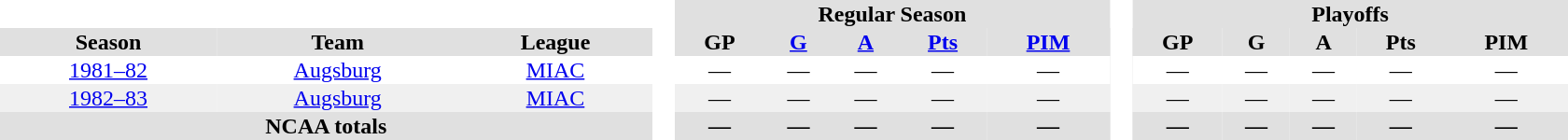<table border="0" cellpadding="1" cellspacing="0" style="text-align:center; width:70em">
<tr bgcolor="#e0e0e0">
<th colspan="3"  bgcolor="#ffffff"> </th>
<th rowspan="99" bgcolor="#ffffff"> </th>
<th colspan="5">Regular Season</th>
<th rowspan="99" bgcolor="#ffffff"> </th>
<th colspan="5">Playoffs</th>
</tr>
<tr bgcolor="#e0e0e0">
<th>Season</th>
<th>Team</th>
<th>League</th>
<th>GP</th>
<th><a href='#'>G</a></th>
<th><a href='#'>A</a></th>
<th><a href='#'>Pts</a></th>
<th><a href='#'>PIM</a></th>
<th>GP</th>
<th>G</th>
<th>A</th>
<th>Pts</th>
<th>PIM</th>
</tr>
<tr>
<td><a href='#'>1981–82</a></td>
<td><a href='#'>Augsburg</a></td>
<td><a href='#'>MIAC</a></td>
<td>—</td>
<td>—</td>
<td>—</td>
<td>—</td>
<td>—</td>
<td>—</td>
<td>—</td>
<td>—</td>
<td>—</td>
<td>—</td>
</tr>
<tr bgcolor="f0f0f0">
<td><a href='#'>1982–83</a></td>
<td><a href='#'>Augsburg</a></td>
<td><a href='#'>MIAC</a></td>
<td>—</td>
<td>—</td>
<td>—</td>
<td>—</td>
<td>—</td>
<td>—</td>
<td>—</td>
<td>—</td>
<td>—</td>
<td>—</td>
</tr>
<tr bgcolor="#e0e0e0">
<th colspan="3">NCAA totals</th>
<th>—</th>
<th>—</th>
<th>—</th>
<th>—</th>
<th>—</th>
<th>—</th>
<th>—</th>
<th>—</th>
<th>—</th>
<th>—</th>
</tr>
</table>
